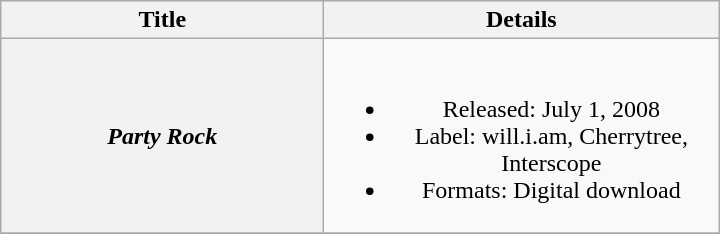<table class="wikitable plainrowheaders" style="text-align:center;">
<tr>
<th scope="col" style="width:13em;">Title</th>
<th scope="col" style="width:16em;">Details</th>
</tr>
<tr>
<th scope="row"><em>Party Rock</em></th>
<td><br><ul><li>Released: July 1, 2008</li><li>Label: will.i.am, Cherrytree, Interscope</li><li>Formats: Digital download</li></ul></td>
</tr>
<tr>
</tr>
</table>
